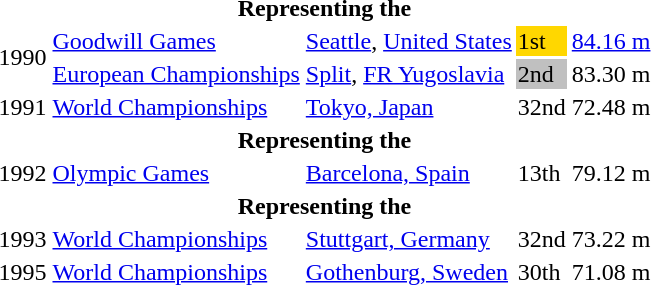<table>
<tr>
<th colspan="5">Representing the </th>
</tr>
<tr>
<td rowspan=2>1990</td>
<td><a href='#'>Goodwill Games</a></td>
<td><a href='#'>Seattle</a>, <a href='#'>United States</a></td>
<td bgcolor="gold">1st</td>
<td><a href='#'>84.16 m</a></td>
</tr>
<tr>
<td><a href='#'>European Championships</a></td>
<td><a href='#'>Split</a>, <a href='#'>FR Yugoslavia</a></td>
<td bgcolor="silver">2nd</td>
<td>83.30 m</td>
</tr>
<tr>
<td>1991</td>
<td><a href='#'>World Championships</a></td>
<td><a href='#'>Tokyo, Japan</a></td>
<td>32nd</td>
<td>72.48 m</td>
</tr>
<tr>
<th colspan="5">Representing the </th>
</tr>
<tr>
<td>1992</td>
<td><a href='#'>Olympic Games</a></td>
<td><a href='#'>Barcelona, Spain</a></td>
<td>13th</td>
<td>79.12 m</td>
</tr>
<tr>
<th colspan="5">Representing the </th>
</tr>
<tr>
<td>1993</td>
<td><a href='#'>World Championships</a></td>
<td><a href='#'>Stuttgart, Germany</a></td>
<td>32nd</td>
<td>73.22 m</td>
</tr>
<tr>
<td>1995</td>
<td><a href='#'>World Championships</a></td>
<td><a href='#'>Gothenburg, Sweden</a></td>
<td>30th</td>
<td>71.08 m</td>
</tr>
</table>
